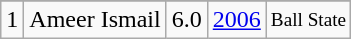<table class="wikitable">
<tr>
</tr>
<tr>
<td>1</td>
<td>Ameer Ismail</td>
<td>6.0</td>
<td><a href='#'>2006</a></td>
<td style="font-size:80%;">Ball State</td>
</tr>
</table>
